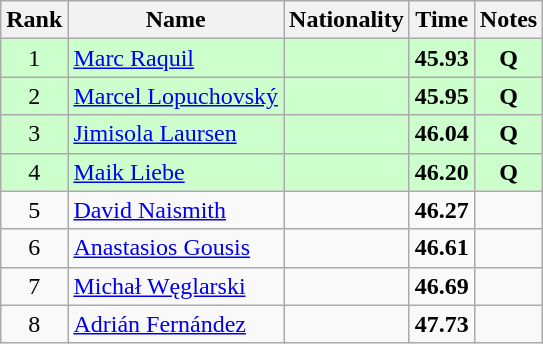<table class="wikitable sortable" style="text-align:center">
<tr>
<th>Rank</th>
<th>Name</th>
<th>Nationality</th>
<th>Time</th>
<th>Notes</th>
</tr>
<tr bgcolor=ccffcc>
<td>1</td>
<td align=left><a href='#'>Marc Raquil</a></td>
<td align=left></td>
<td><strong>45.93</strong></td>
<td><strong>Q</strong></td>
</tr>
<tr bgcolor=ccffcc>
<td>2</td>
<td align=left><a href='#'>Marcel Lopuchovský</a></td>
<td align=left></td>
<td><strong>45.95</strong></td>
<td><strong>Q</strong></td>
</tr>
<tr bgcolor=ccffcc>
<td>3</td>
<td align=left><a href='#'>Jimisola Laursen</a></td>
<td align=left></td>
<td><strong>46.04</strong></td>
<td><strong>Q</strong></td>
</tr>
<tr bgcolor=ccffcc>
<td>4</td>
<td align=left><a href='#'>Maik Liebe</a></td>
<td align=left></td>
<td><strong>46.20</strong></td>
<td><strong>Q</strong></td>
</tr>
<tr>
<td>5</td>
<td align=left><a href='#'>David Naismith</a></td>
<td align=left></td>
<td><strong>46.27</strong></td>
<td></td>
</tr>
<tr>
<td>6</td>
<td align=left><a href='#'>Anastasios Gousis</a></td>
<td align=left></td>
<td><strong>46.61</strong></td>
<td></td>
</tr>
<tr>
<td>7</td>
<td align=left><a href='#'>Michał Węglarski</a></td>
<td align=left></td>
<td><strong>46.69</strong></td>
<td></td>
</tr>
<tr>
<td>8</td>
<td align=left><a href='#'>Adrián Fernández</a></td>
<td align=left></td>
<td><strong>47.73</strong></td>
<td></td>
</tr>
</table>
